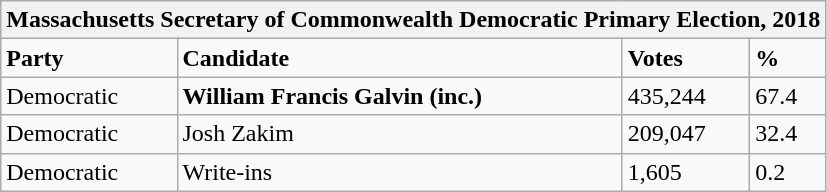<table class="wikitable">
<tr>
<th colspan="4">Massachusetts Secretary of Commonwealth Democratic Primary Election, 2018</th>
</tr>
<tr>
<td><strong>Party</strong></td>
<td><strong>Candidate</strong></td>
<td><strong>Votes</strong></td>
<td><strong>%</strong></td>
</tr>
<tr>
<td>Democratic</td>
<td><strong>William Francis Galvin (inc.)</strong></td>
<td>435,244</td>
<td>67.4</td>
</tr>
<tr>
<td>Democratic</td>
<td>Josh Zakim</td>
<td>209,047</td>
<td>32.4</td>
</tr>
<tr>
<td>Democratic</td>
<td>Write-ins</td>
<td>1,605</td>
<td>0.2</td>
</tr>
</table>
